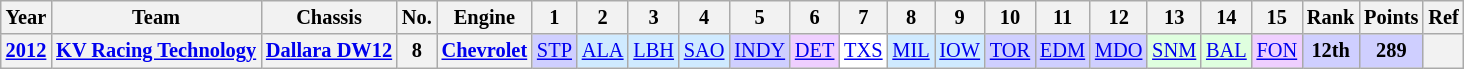<table class="wikitable" style="text-align:center; font-size:85%">
<tr>
<th>Year</th>
<th>Team</th>
<th>Chassis</th>
<th>No.</th>
<th>Engine</th>
<th>1</th>
<th>2</th>
<th>3</th>
<th>4</th>
<th>5</th>
<th>6</th>
<th>7</th>
<th>8</th>
<th>9</th>
<th>10</th>
<th>11</th>
<th>12</th>
<th>13</th>
<th>14</th>
<th>15</th>
<th>Rank</th>
<th>Points</th>
<th>Ref</th>
</tr>
<tr>
<th><a href='#'>2012</a></th>
<th nowrap><a href='#'>KV Racing Technology</a></th>
<th nowrap><a href='#'>Dallara DW12</a></th>
<th>8</th>
<th><a href='#'>Chevrolet</a></th>
<td style="background:#CFCFFF;"><a href='#'>STP</a><br></td>
<td style="background:#CFEAFF;"><a href='#'>ALA</a><br></td>
<td style="background:#CFEAFF;"><a href='#'>LBH</a><br></td>
<td style="background:#CFEAFF;"><a href='#'>SAO</a><br></td>
<td style="background:#CFCFFF;"><a href='#'>INDY</a><br></td>
<td style="background:#EFCFFF;"><a href='#'>DET</a><br></td>
<td style="background:#FFFFFF;"><a href='#'>TXS</a><br></td>
<td style="background:#CFEAFF;"><a href='#'>MIL</a><br></td>
<td style="background:#CFEAFF;"><a href='#'>IOW</a><br></td>
<td style="background:#CFCFFF;"><a href='#'>TOR</a><br></td>
<td style="background:#CFCFFF;"><a href='#'>EDM</a><br></td>
<td style="background:#CFCFFF;"><a href='#'>MDO</a><br></td>
<td style="background:#DFFFDF;"><a href='#'>SNM</a><br></td>
<td style="background:#DFFFDF;"><a href='#'>BAL</a><br></td>
<td style="background:#EFCFFF;"><a href='#'>FON</a><br></td>
<th style="background:#CFCFFF;">12th</th>
<th style="background:#CFCFFF;">289</th>
<th></th>
</tr>
</table>
